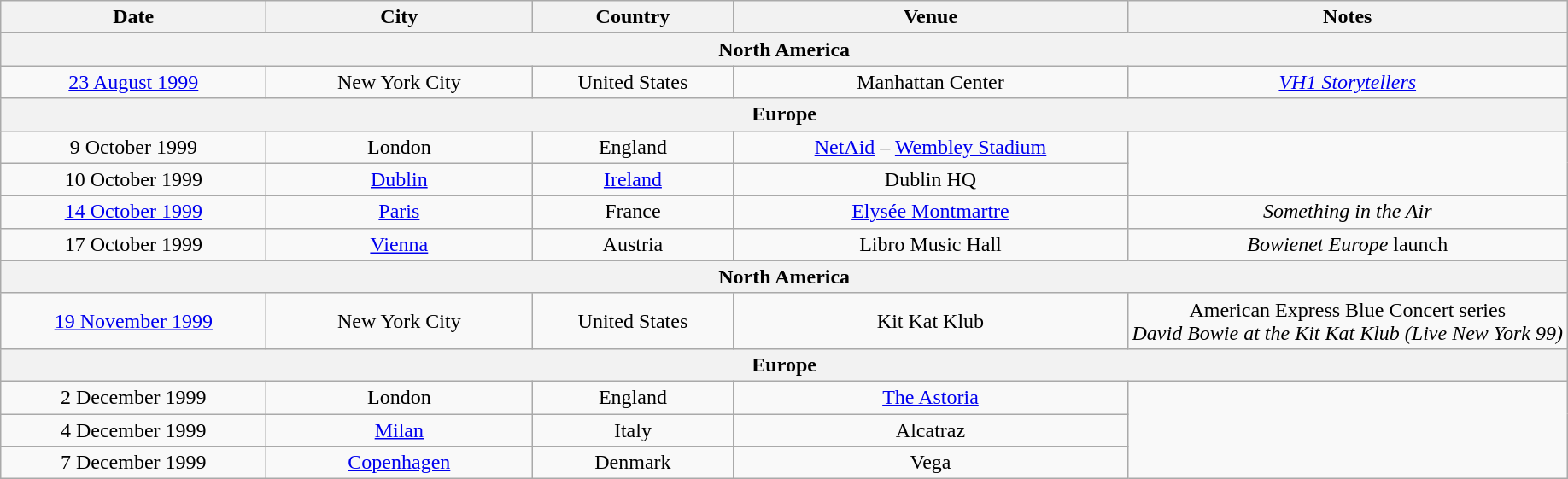<table class="wikitable" style="text-align:center;">
<tr>
<th width="200">Date</th>
<th width="200">City</th>
<th width="150">Country</th>
<th width="300">Venue</th>
<th>Notes</th>
</tr>
<tr>
<th colspan="5">North America</th>
</tr>
<tr>
<td><a href='#'>23 August 1999</a></td>
<td>New York City</td>
<td>United States</td>
<td>Manhattan Center</td>
<td><em><a href='#'>VH1 Storytellers</a></em></td>
</tr>
<tr>
<th colspan="5">Europe</th>
</tr>
<tr>
<td>9 October 1999</td>
<td>London</td>
<td>England</td>
<td><a href='#'>NetAid</a> – <a href='#'>Wembley Stadium</a></td>
</tr>
<tr>
<td>10 October 1999</td>
<td><a href='#'>Dublin</a></td>
<td><a href='#'>Ireland</a></td>
<td>Dublin HQ</td>
</tr>
<tr>
<td><a href='#'>14 October 1999</a></td>
<td><a href='#'>Paris</a></td>
<td>France</td>
<td><a href='#'>Elysée Montmartre</a></td>
<td><em>Something in the Air</em></td>
</tr>
<tr>
<td>17 October 1999</td>
<td><a href='#'>Vienna</a></td>
<td>Austria</td>
<td>Libro Music Hall</td>
<td><em>Bowienet Europe</em> launch</td>
</tr>
<tr>
<th colspan="5">North America</th>
</tr>
<tr>
<td><a href='#'>19 November 1999</a></td>
<td>New York City</td>
<td>United States</td>
<td>Kit Kat Klub</td>
<td>American Express Blue Concert series<br><em>David Bowie at the Kit Kat Klub (Live New York 99)</em></td>
</tr>
<tr>
<th colspan="5">Europe</th>
</tr>
<tr>
<td>2 December 1999</td>
<td>London</td>
<td>England</td>
<td><a href='#'>The Astoria</a></td>
</tr>
<tr>
<td>4 December 1999</td>
<td><a href='#'>Milan</a></td>
<td>Italy</td>
<td>Alcatraz</td>
</tr>
<tr>
<td>7 December 1999</td>
<td><a href='#'>Copenhagen</a></td>
<td>Denmark</td>
<td>Vega</td>
</tr>
</table>
